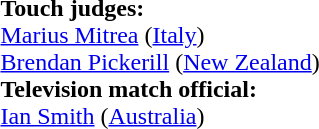<table style="width:100%">
<tr>
<td><br><br><strong>Touch judges:</strong>
<br><a href='#'>Marius Mitrea</a> (<a href='#'>Italy</a>)
<br><a href='#'>Brendan Pickerill</a> (<a href='#'>New Zealand</a>)
<br><strong>Television match official:</strong>
<br><a href='#'>Ian Smith</a> (<a href='#'>Australia</a>)</td>
</tr>
</table>
